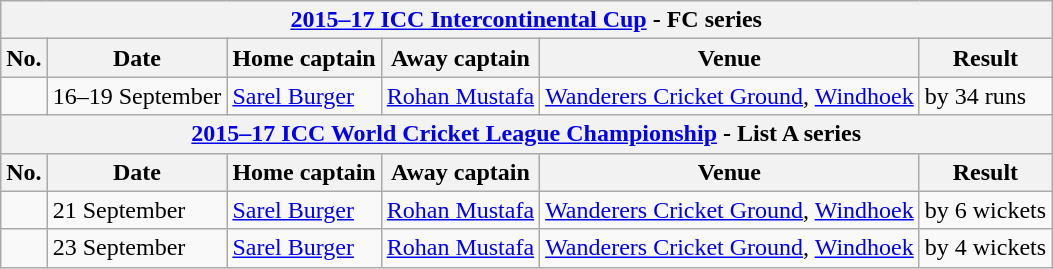<table class="wikitable">
<tr>
<th colspan="6"><a href='#'>2015–17 ICC Intercontinental Cup</a> - FC series</th>
</tr>
<tr>
<th>No.</th>
<th>Date</th>
<th>Home captain</th>
<th>Away captain</th>
<th>Venue</th>
<th>Result</th>
</tr>
<tr>
<td></td>
<td>16–19 September</td>
<td><a href='#'>Sarel Burger</a></td>
<td><a href='#'>Rohan Mustafa</a></td>
<td><a href='#'>Wanderers Cricket Ground</a>, <a href='#'>Windhoek</a></td>
<td> by 34 runs</td>
</tr>
<tr>
<th colspan="6"><a href='#'>2015–17 ICC World Cricket League Championship</a> - List A series</th>
</tr>
<tr>
<th>No.</th>
<th>Date</th>
<th>Home captain</th>
<th>Away captain</th>
<th>Venue</th>
<th>Result</th>
</tr>
<tr>
<td></td>
<td>21 September</td>
<td><a href='#'>Sarel Burger</a></td>
<td><a href='#'>Rohan Mustafa</a></td>
<td><a href='#'>Wanderers Cricket Ground</a>, <a href='#'>Windhoek</a></td>
<td> by 6 wickets</td>
</tr>
<tr>
<td></td>
<td>23 September</td>
<td><a href='#'>Sarel Burger</a></td>
<td><a href='#'>Rohan Mustafa</a></td>
<td><a href='#'>Wanderers Cricket Ground</a>, <a href='#'>Windhoek</a></td>
<td> by 4 wickets</td>
</tr>
</table>
